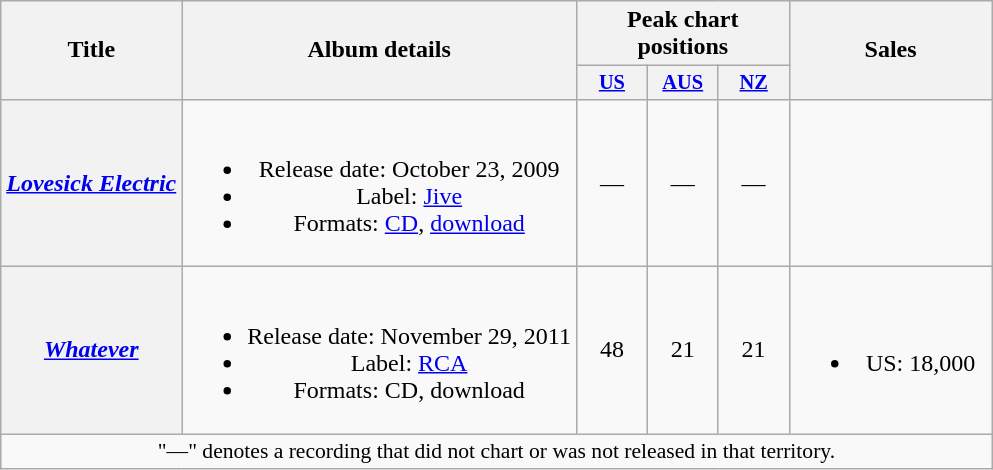<table class="wikitable plainrowheaders" style="text-align:center;">
<tr>
<th scope="col" rowspan="2">Title</th>
<th scope="col" rowspan="2">Album details</th>
<th scope="col" colspan="3">Peak chart positions</th>
<th scope="col" rowspan="2" style="width:8em;">Sales</th>
</tr>
<tr>
<th scope="col" style="width:3em;font-size:85%;"><a href='#'>US</a><br></th>
<th scope="col" style="width:3em;font-size:85%;"><a href='#'>AUS</a><br></th>
<th scope="col" style="width:3em;font-size:85%;"><a href='#'>NZ</a><br></th>
</tr>
<tr>
<th scope="row"><em><a href='#'>Lovesick Electric</a></em></th>
<td><br><ul><li>Release date: October 23, 2009</li><li>Label: <a href='#'>Jive</a></li><li>Formats: <a href='#'>CD</a>, <a href='#'>download</a></li></ul></td>
<td>—</td>
<td>—</td>
<td>—</td>
<td></td>
</tr>
<tr>
<th scope="row"><em><a href='#'>Whatever</a></em></th>
<td><br><ul><li>Release date: November 29, 2011</li><li>Label: <a href='#'>RCA</a></li><li>Formats: CD, download</li></ul></td>
<td>48</td>
<td>21</td>
<td>21</td>
<td><br><ul><li>US: 18,000</li></ul></td>
</tr>
<tr>
<td colspan="8" style="font-size:90%">"—" denotes a recording that did not chart or was not released in that territory.</td>
</tr>
</table>
